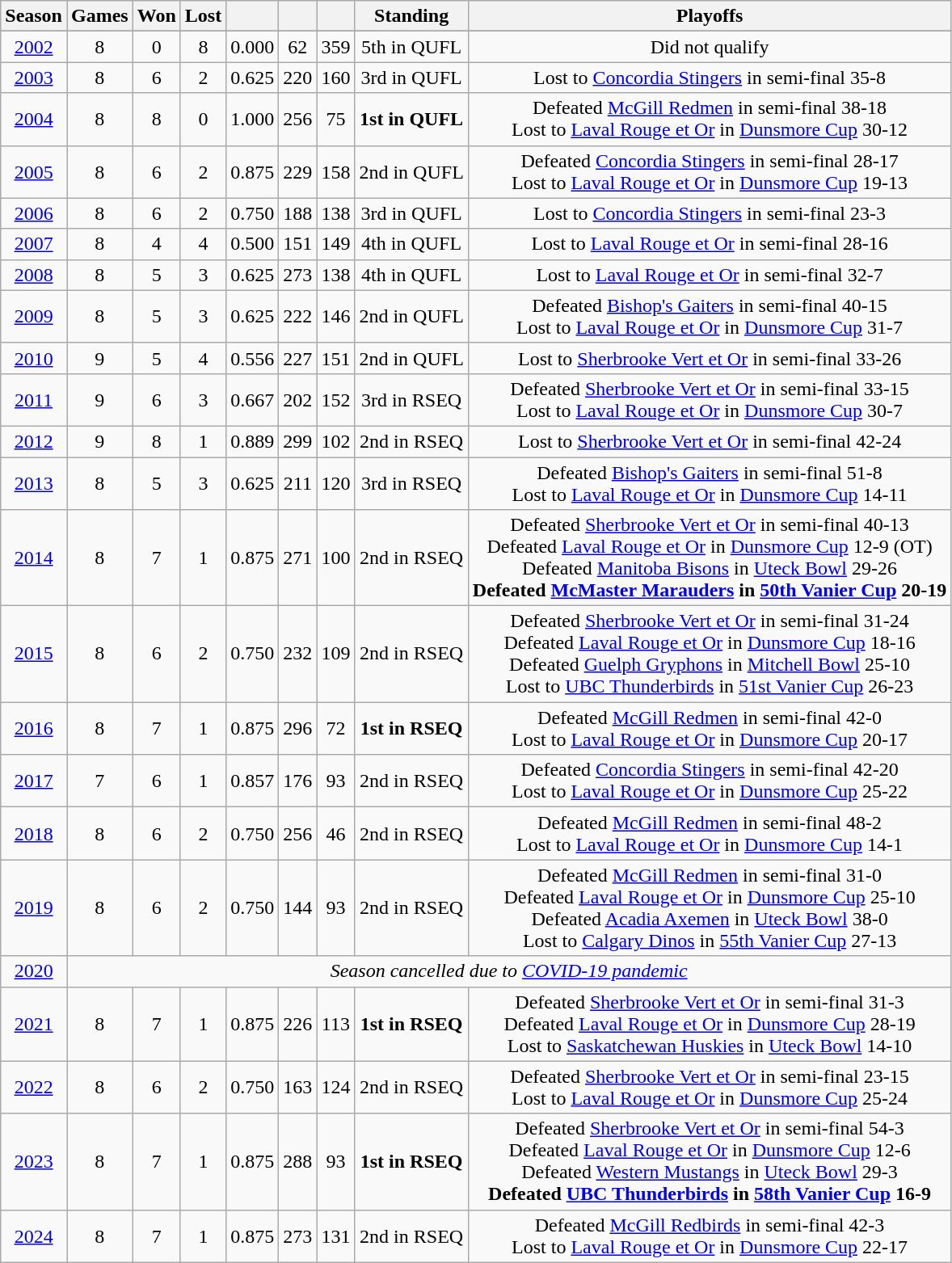<table class="wikitable" style="text-align:center">
<tr>
<th>Season</th>
<th>Games</th>
<th>Won</th>
<th>Lost</th>
<th></th>
<th></th>
<th></th>
<th>Standing</th>
<th>Playoffs</th>
</tr>
<tr>
</tr>
<tr align="center">
<td><a href='#'>2002</a></td>
<td>8</td>
<td>0</td>
<td>8</td>
<td>0.000</td>
<td>62</td>
<td>359</td>
<td>5th in QUFL</td>
<td>Did not qualify</td>
</tr>
<tr align="center">
<td><a href='#'>2003</a></td>
<td>8</td>
<td>6</td>
<td>2</td>
<td>0.625</td>
<td>220</td>
<td>160</td>
<td>3rd in QUFL</td>
<td>Lost to <a href='#'>Concordia Stingers</a> in semi-final 35-8</td>
</tr>
<tr align="center">
<td><a href='#'>2004</a></td>
<td>8</td>
<td>8</td>
<td>0</td>
<td>1.000</td>
<td>256</td>
<td>75</td>
<td><strong>1st in QUFL</strong></td>
<td>Defeated <a href='#'>McGill Redmen</a> in semi-final 38-18<br>Lost to <a href='#'>Laval Rouge et Or</a> in <a href='#'>Dunsmore Cup</a> 30-12</td>
</tr>
<tr align="center">
<td><a href='#'>2005</a></td>
<td>8</td>
<td>6</td>
<td>2</td>
<td>0.875</td>
<td>229</td>
<td>158</td>
<td>2nd in QUFL</td>
<td>Defeated <a href='#'>Concordia Stingers</a> in semi-final 28-17<br>Lost to <a href='#'>Laval Rouge et Or</a> in <a href='#'>Dunsmore Cup</a> 19-13</td>
</tr>
<tr align="center">
<td><a href='#'>2006</a></td>
<td>8</td>
<td>6</td>
<td>2</td>
<td>0.750</td>
<td>188</td>
<td>138</td>
<td>3rd in QUFL</td>
<td>Lost to <a href='#'>Concordia Stingers</a> in semi-final 23-3</td>
</tr>
<tr align="center">
<td><a href='#'>2007</a></td>
<td>8</td>
<td>4</td>
<td>4</td>
<td>0.500</td>
<td>151</td>
<td>149</td>
<td>4th in QUFL</td>
<td>Lost to <a href='#'>Laval Rouge et Or</a> in semi-final 28-16</td>
</tr>
<tr align="center">
<td><a href='#'>2008</a></td>
<td>8</td>
<td>5</td>
<td>3</td>
<td>0.625</td>
<td>273</td>
<td>138</td>
<td>4th in QUFL</td>
<td>Lost to <a href='#'>Laval Rouge et Or</a> in semi-final 32-7</td>
</tr>
<tr align="center">
<td><a href='#'>2009</a></td>
<td>8</td>
<td>5</td>
<td>3</td>
<td>0.625</td>
<td>222</td>
<td>146</td>
<td>2nd in QUFL</td>
<td>Defeated <a href='#'>Bishop's Gaiters</a> in semi-final 40-15<br>Lost to <a href='#'>Laval Rouge et Or</a> in <a href='#'>Dunsmore Cup</a> 31-7</td>
</tr>
<tr align="center">
<td><a href='#'>2010</a></td>
<td>9</td>
<td>5</td>
<td>4</td>
<td>0.556</td>
<td>227</td>
<td>151</td>
<td>2nd in QUFL</td>
<td>Lost to <a href='#'>Sherbrooke Vert et Or</a> in semi-final 33-26</td>
</tr>
<tr align="center">
<td><a href='#'>2011</a></td>
<td>9</td>
<td>6</td>
<td>3</td>
<td>0.667</td>
<td>202</td>
<td>152</td>
<td>3rd in RSEQ</td>
<td>Defeated <a href='#'>Sherbrooke Vert et Or</a> in semi-final 33-15<br>Lost to <a href='#'>Laval Rouge et Or</a> in <a href='#'>Dunsmore Cup</a> 30-7</td>
</tr>
<tr align="center">
<td><a href='#'>2012</a></td>
<td>9</td>
<td>8</td>
<td>1</td>
<td>0.889</td>
<td>299</td>
<td>102</td>
<td>2nd in RSEQ</td>
<td>Lost to <a href='#'>Sherbrooke Vert et Or</a> in semi-final 42-24</td>
</tr>
<tr align="center">
<td><a href='#'>2013</a></td>
<td>8</td>
<td>5</td>
<td>3</td>
<td>0.625</td>
<td>211</td>
<td>120</td>
<td>3rd in RSEQ</td>
<td>Defeated <a href='#'>Bishop's Gaiters</a> in semi-final 51-8<br>Lost to <a href='#'>Laval Rouge et Or</a> in <a href='#'>Dunsmore Cup</a> 14-11</td>
</tr>
<tr align="center">
<td><a href='#'>2014</a></td>
<td>8</td>
<td>7</td>
<td>1</td>
<td>0.875</td>
<td>271</td>
<td>100</td>
<td>2nd in RSEQ</td>
<td>Defeated <a href='#'>Sherbrooke Vert et Or</a> in semi-final 40-13<br>Defeated <a href='#'>Laval Rouge et Or</a> in <a href='#'>Dunsmore Cup</a> 12-9 (OT)<br>Defeated <a href='#'>Manitoba Bisons</a> in <a href='#'>Uteck Bowl</a> 29-26<br><strong>Defeated <a href='#'>McMaster Marauders</a> in <a href='#'>50th Vanier Cup</a> 20-19</strong></td>
</tr>
<tr align="center">
<td><a href='#'>2015</a></td>
<td>8</td>
<td>6</td>
<td>2</td>
<td>0.750</td>
<td>232</td>
<td>109</td>
<td>2nd in RSEQ</td>
<td>Defeated <a href='#'>Sherbrooke Vert et Or</a> in semi-final 31-24<br>Defeated <a href='#'>Laval Rouge et Or</a> in <a href='#'>Dunsmore Cup</a> 18-16<br>Defeated <a href='#'>Guelph Gryphons</a> in <a href='#'>Mitchell Bowl</a> 25-10<br>Lost to <a href='#'>UBC Thunderbirds</a> in <a href='#'>51st Vanier Cup</a> 26-23</td>
</tr>
<tr align="center">
<td><a href='#'>2016</a></td>
<td>8</td>
<td>7</td>
<td>1</td>
<td>0.875</td>
<td>296</td>
<td>72</td>
<td><strong>1st in RSEQ</strong></td>
<td>Defeated <a href='#'>McGill Redmen</a> in semi-final 42-0<br>Lost to <a href='#'>Laval Rouge et Or</a> in <a href='#'>Dunsmore Cup</a> 20-17</td>
</tr>
<tr align="center">
<td><a href='#'>2017</a></td>
<td>7</td>
<td>6</td>
<td>1</td>
<td>0.857</td>
<td>176</td>
<td>93</td>
<td>2nd in RSEQ</td>
<td>Defeated <a href='#'>Concordia Stingers</a> in semi-final 42-20<br>Lost to <a href='#'>Laval Rouge et Or</a> in <a href='#'>Dunsmore Cup</a> 25-22</td>
</tr>
<tr align="center">
<td><a href='#'>2018</a></td>
<td>8</td>
<td>6</td>
<td>2</td>
<td>0.750</td>
<td>256</td>
<td>46</td>
<td>2nd in RSEQ</td>
<td>Defeated <a href='#'>McGill Redmen</a> in semi-final 48-2<br>Lost to <a href='#'>Laval Rouge et Or</a> in <a href='#'>Dunsmore Cup</a> 14-1</td>
</tr>
<tr align="center">
<td><a href='#'>2019</a></td>
<td>8</td>
<td>6</td>
<td>2</td>
<td>0.750</td>
<td>144</td>
<td>93</td>
<td>2nd in RSEQ</td>
<td>Defeated <a href='#'>McGill Redmen</a> in semi-final 31-0<br>Defeated <a href='#'>Laval Rouge et Or</a> in <a href='#'>Dunsmore Cup</a> 25-10<br>Defeated <a href='#'>Acadia Axemen</a> in <a href='#'>Uteck Bowl</a> 38-0<br>Lost to <a href='#'>Calgary Dinos</a> in <a href='#'>55th Vanier Cup</a> 27-13</td>
</tr>
<tr>
<td><a href='#'>2020</a></td>
<td align="center" colSpan="9"><em>Season cancelled due to <a href='#'>COVID-19 pandemic</a></em></td>
</tr>
<tr>
<td><a href='#'>2021</a></td>
<td>8</td>
<td>7</td>
<td>1</td>
<td>0.875</td>
<td>226</td>
<td>113</td>
<td><strong>1st in RSEQ</strong></td>
<td>Defeated <a href='#'>Sherbrooke Vert et Or</a> in semi-final 31-3<br>Defeated <a href='#'>Laval Rouge et Or</a> in <a href='#'>Dunsmore Cup</a> 28-19<br>Lost to <a href='#'>Saskatchewan Huskies</a> in <a href='#'>Uteck Bowl</a> 14-10</td>
</tr>
<tr>
<td><a href='#'>2022</a></td>
<td>8</td>
<td>6</td>
<td>2</td>
<td>0.750</td>
<td>163</td>
<td>124</td>
<td>2nd in RSEQ</td>
<td>Defeated <a href='#'>Sherbrooke Vert et Or</a> in semi-final 23-15<br>Lost to <a href='#'>Laval Rouge et Or</a> in <a href='#'>Dunsmore Cup</a> 25-24</td>
</tr>
<tr>
<td><a href='#'>2023</a></td>
<td>8</td>
<td>7</td>
<td>1</td>
<td>0.875</td>
<td>288</td>
<td>93</td>
<td><strong>1st in RSEQ</strong></td>
<td>Defeated <a href='#'>Sherbrooke Vert et Or</a> in semi-final 54-3<br>Defeated <a href='#'>Laval Rouge et Or</a> in <a href='#'>Dunsmore Cup</a> 12-6<br>Defeated <a href='#'>Western Mustangs</a> in <a href='#'>Uteck Bowl</a> 29-3<br> <strong>Defeated <a href='#'>UBC Thunderbirds</a> in <a href='#'>58th Vanier Cup</a> 16-9</strong></td>
</tr>
<tr>
<td><a href='#'>2024</a></td>
<td>8</td>
<td>7</td>
<td>1</td>
<td>0.875</td>
<td>273</td>
<td>131</td>
<td>2nd in RSEQ</td>
<td>Defeated <a href='#'>McGill Redbirds</a> in semi-final 42-3<br>Lost to <a href='#'>Laval Rouge et Or</a> in <a href='#'>Dunsmore Cup</a> 22-17</td>
</tr>
</table>
